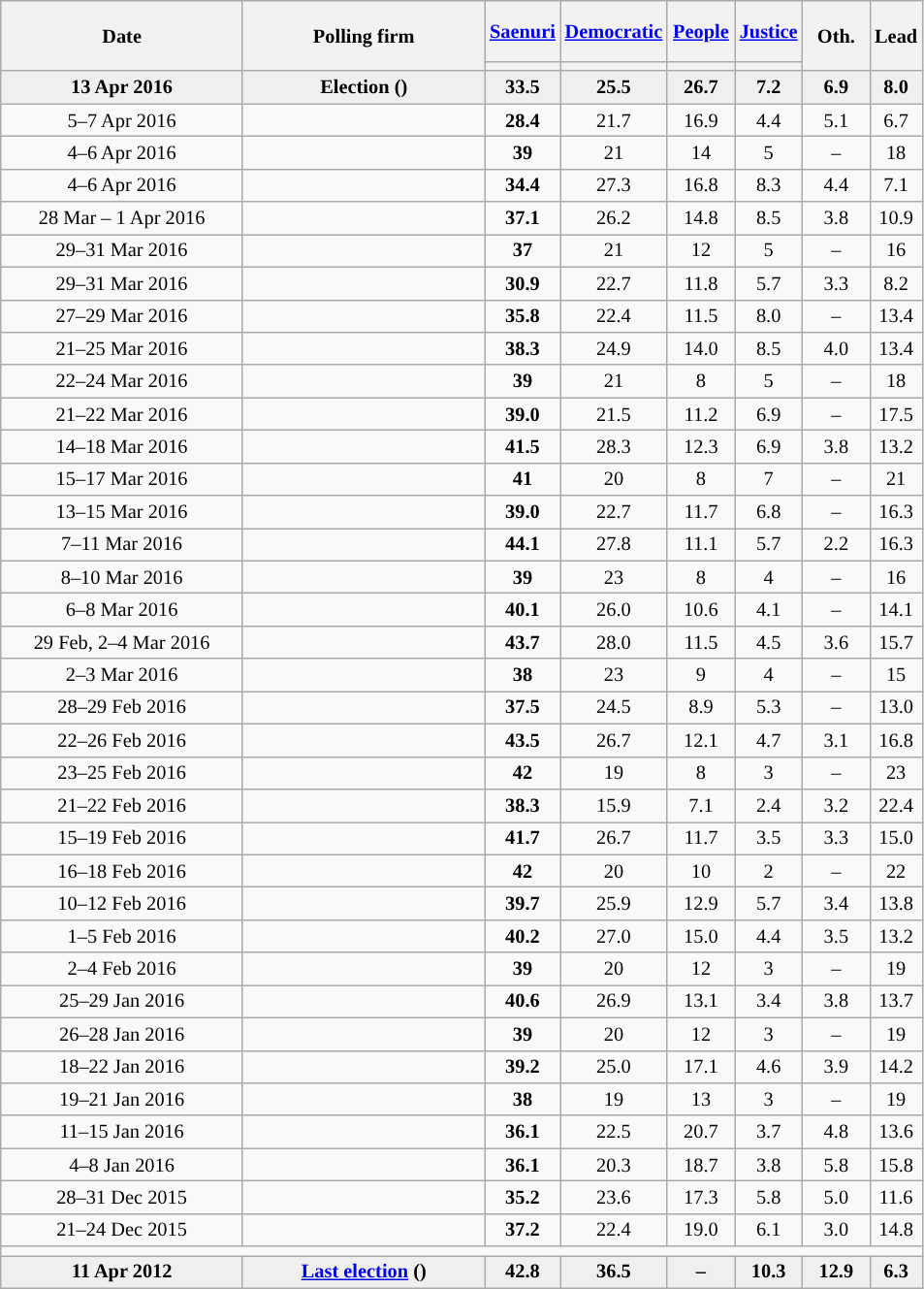<table class="wikitable sortable" style="text-align:center; font-size:85%; line-height:16px; margin:0;">
<tr style="height:42px; background-color:#E9E9E9; border 1px solid #aaaaaa;">
<th style="width:160px;" rowspan="2">Date</th>
<th style="width:160px;" rowspan="2">Polling firm</th>
<th style="width:40px;" class="unsortable"><a href='#'>Saenuri</a></th>
<th style="width:40px;" class="unsortable"><a href='#'>Democratic</a></th>
<th style="width:40px;" class="unsortable"><a href='#'>People</a></th>
<th style="width:40px;" class="unsortable"><a href='#'>Justice</a></th>
<th style="width:40px;" rowspan="2" class="unsortable">Oth.</th>
<th style="width:20px;" rowspan="2" class="unsortable">Lead</th>
</tr>
<tr>
<th style="background:"></th>
<th style="background:"></th>
<th style="background:"></th>
<th style="background:"></th>
</tr>
<tr class="unsortable" style="background:#EFEFEF; font-weight:bold;">
<td data-sort-value="2016-04-13">13 Apr 2016</td>
<td>Election ()</td>
<td>33.5</td>
<td>25.5</td>
<td>26.7</td>
<td>7.2</td>
<td>6.9</td>
<td style="background:">8.0</td>
</tr>
<tr>
<td data-sort-value="2016-04-07">5–7 Apr 2016</td>
<td></td>
<td><strong>28.4</strong></td>
<td>21.7</td>
<td>16.9</td>
<td>4.4</td>
<td>5.1</td>
<td style="background:">6.7</td>
</tr>
<tr>
<td data-sort-value="2016-04-06">4–6 Apr 2016</td>
<td></td>
<td><strong>39</strong></td>
<td>21</td>
<td>14</td>
<td>5</td>
<td>–</td>
<td style="background:">18</td>
</tr>
<tr>
<td data-sort-value="2016-04-06">4–6 Apr 2016</td>
<td></td>
<td><strong>34.4</strong></td>
<td>27.3</td>
<td>16.8</td>
<td>8.3</td>
<td>4.4</td>
<td style="background:">7.1</td>
</tr>
<tr>
<td data-sort-value="2016-04-01">28 Mar – 1 Apr 2016</td>
<td></td>
<td><strong>37.1</strong></td>
<td>26.2</td>
<td>14.8</td>
<td>8.5</td>
<td>3.8</td>
<td style="background:">10.9</td>
</tr>
<tr>
<td data-sort-value="2016-03-31">29–31 Mar 2016</td>
<td></td>
<td><strong>37</strong></td>
<td>21</td>
<td>12</td>
<td>5</td>
<td>–</td>
<td style="background:">16</td>
</tr>
<tr>
<td data-sort-value="2016-03-31">29–31 Mar 2016</td>
<td></td>
<td><strong>30.9</strong></td>
<td>22.7</td>
<td>11.8</td>
<td>5.7</td>
<td>3.3</td>
<td style="background:">8.2</td>
</tr>
<tr>
<td data-sort-value="2016-03-29">27–29 Mar 2016</td>
<td></td>
<td><strong>35.8</strong></td>
<td>22.4</td>
<td>11.5</td>
<td>8.0</td>
<td>–</td>
<td style="background:">13.4</td>
</tr>
<tr>
<td data-sort-value="2016-03-25">21–25 Mar 2016</td>
<td></td>
<td><strong>38.3</strong></td>
<td>24.9</td>
<td>14.0</td>
<td>8.5</td>
<td>4.0</td>
<td style="background:">13.4</td>
</tr>
<tr>
<td data-sort-value="2016-03-24">22–24 Mar 2016</td>
<td></td>
<td><strong>39</strong></td>
<td>21</td>
<td>8</td>
<td>5</td>
<td>–</td>
<td style="background:">18</td>
</tr>
<tr>
<td data-sort-value="2016-03-22">21–22 Mar 2016</td>
<td></td>
<td><strong>39.0</strong></td>
<td>21.5</td>
<td>11.2</td>
<td>6.9</td>
<td>–</td>
<td style="background:">17.5</td>
</tr>
<tr>
<td data-sort-value="2016-03-18">14–18 Mar 2016</td>
<td></td>
<td><strong>41.5</strong></td>
<td>28.3</td>
<td>12.3</td>
<td>6.9</td>
<td>3.8</td>
<td style="background:">13.2</td>
</tr>
<tr>
<td data-sort-value="2016-03-17">15–17 Mar 2016</td>
<td></td>
<td><strong>41</strong></td>
<td>20</td>
<td>8</td>
<td>7</td>
<td>–</td>
<td style="background:">21</td>
</tr>
<tr>
<td data-sort-value="2016-03-15">13–15 Mar 2016</td>
<td></td>
<td><strong>39.0</strong></td>
<td>22.7</td>
<td>11.7</td>
<td>6.8</td>
<td>–</td>
<td style="background:">16.3</td>
</tr>
<tr>
<td data-sort-value="2016-03-11">7–11 Mar 2016</td>
<td></td>
<td><strong>44.1</strong></td>
<td>27.8</td>
<td>11.1</td>
<td>5.7</td>
<td>2.2</td>
<td style="background:">16.3</td>
</tr>
<tr>
<td data-sort-value="2016-03-10">8–10 Mar 2016</td>
<td></td>
<td><strong>39</strong></td>
<td>23</td>
<td>8</td>
<td>4</td>
<td>–</td>
<td style="background:">16</td>
</tr>
<tr>
<td data-sort-value="2016-03-08">6–8 Mar 2016</td>
<td></td>
<td><strong>40.1</strong></td>
<td>26.0</td>
<td>10.6</td>
<td>4.1</td>
<td>–</td>
<td style="background:">14.1</td>
</tr>
<tr>
<td data-sort-value="2016-03-04">29 Feb, 2–4 Mar 2016</td>
<td></td>
<td><strong>43.7</strong></td>
<td>28.0</td>
<td>11.5</td>
<td>4.5</td>
<td>3.6</td>
<td style="background:">15.7</td>
</tr>
<tr>
<td data-sort-value="2016-03-03">2–3 Mar 2016</td>
<td></td>
<td><strong>38</strong></td>
<td>23</td>
<td>9</td>
<td>4</td>
<td>–</td>
<td style="background:">15</td>
</tr>
<tr>
<td data-sort-value="2016-02-29">28–29 Feb 2016</td>
<td></td>
<td><strong>37.5</strong></td>
<td>24.5</td>
<td>8.9</td>
<td>5.3</td>
<td>–</td>
<td style="background:">13.0</td>
</tr>
<tr>
<td data-sort-value="2016-02-26">22–26 Feb 2016</td>
<td></td>
<td><strong>43.5</strong></td>
<td>26.7</td>
<td>12.1</td>
<td>4.7</td>
<td>3.1</td>
<td style="background:">16.8</td>
</tr>
<tr>
<td data-sort-value="2016-02-25">23–25 Feb 2016</td>
<td></td>
<td><strong>42</strong></td>
<td>19</td>
<td>8</td>
<td>3</td>
<td>–</td>
<td style="background:">23</td>
</tr>
<tr>
<td data-sort-value="2016-02-22">21–22 Feb 2016</td>
<td></td>
<td><strong>38.3</strong></td>
<td>15.9</td>
<td>7.1</td>
<td>2.4</td>
<td>3.2</td>
<td style="background:">22.4</td>
</tr>
<tr>
<td data-sort-value="2016-02-19">15–19 Feb 2016</td>
<td></td>
<td><strong>41.7</strong></td>
<td>26.7</td>
<td>11.7</td>
<td>3.5</td>
<td>3.3</td>
<td style="background:">15.0</td>
</tr>
<tr>
<td data-sort-value="2016-02-18">16–18 Feb 2016</td>
<td></td>
<td><strong>42</strong></td>
<td>20</td>
<td>10</td>
<td>2</td>
<td>–</td>
<td style="background:">22</td>
</tr>
<tr>
<td data-sort-value="2016-02-12">10–12 Feb 2016</td>
<td></td>
<td><strong>39.7</strong></td>
<td>25.9</td>
<td>12.9</td>
<td>5.7</td>
<td>3.4</td>
<td style="background:">13.8</td>
</tr>
<tr>
<td data-sort-value="2016-02-05">1–5 Feb 2016</td>
<td></td>
<td><strong>40.2</strong></td>
<td>27.0</td>
<td>15.0</td>
<td>4.4</td>
<td>3.5</td>
<td style="background:">13.2</td>
</tr>
<tr>
<td data-sort-value="2016-02-04">2–4 Feb 2016</td>
<td></td>
<td><strong>39</strong></td>
<td>20</td>
<td>12</td>
<td>3</td>
<td>–</td>
<td style="background:">19</td>
</tr>
<tr>
<td data-sort-value="2016-01-29">25–29 Jan 2016</td>
<td></td>
<td><strong>40.6</strong></td>
<td>26.9</td>
<td>13.1</td>
<td>3.4</td>
<td>3.8</td>
<td style="background:">13.7</td>
</tr>
<tr>
<td data-sort-value="2016-01-28">26–28 Jan 2016</td>
<td></td>
<td><strong>39</strong></td>
<td>20</td>
<td>12</td>
<td>3</td>
<td>–</td>
<td style="background:">19</td>
</tr>
<tr>
<td data-sort-value="2016-01-22">18–22 Jan 2016</td>
<td></td>
<td><strong>39.2</strong></td>
<td>25.0</td>
<td>17.1</td>
<td>4.6</td>
<td>3.9</td>
<td style="background:">14.2</td>
</tr>
<tr>
<td data-sort-value="2016-01-21">19–21 Jan 2016</td>
<td></td>
<td><strong>38</strong></td>
<td>19</td>
<td>13</td>
<td>3</td>
<td>–</td>
<td style="background:">19</td>
</tr>
<tr>
<td data-sort-value="2016-01-15">11–15 Jan 2016</td>
<td></td>
<td><strong>36.1</strong></td>
<td>22.5</td>
<td>20.7</td>
<td>3.7</td>
<td>4.8</td>
<td style="background:">13.6</td>
</tr>
<tr>
<td data-sort-value="2016-01-08">4–8 Jan 2016</td>
<td></td>
<td><strong>36.1</strong></td>
<td>20.3</td>
<td>18.7</td>
<td>3.8</td>
<td>5.8</td>
<td style="background:">15.8</td>
</tr>
<tr>
<td data-sort-value="2015-12-31">28–31 Dec 2015</td>
<td></td>
<td><strong>35.2</strong></td>
<td>23.6</td>
<td>17.3</td>
<td>5.8</td>
<td>5.0</td>
<td style="background:">11.6</td>
</tr>
<tr>
<td data-sort-value="2015-12-24">21–24 Dec 2015</td>
<td></td>
<td><strong>37.2</strong></td>
<td>22.4</td>
<td>19.0</td>
<td>6.1</td>
<td>3.0</td>
<td style="background:">14.8</td>
</tr>
<tr class="sortbottom">
<td colspan=14></td>
</tr>
<tr style="background:#EFEFEF; font-weight:bold;" class="sortbottom">
<td>11 Apr 2012</td>
<td><a href='#'>Last election</a> ()</td>
<td>42.8</td>
<td>36.5</td>
<td>–</td>
<td>10.3</td>
<td>12.9</td>
<td style="background:">6.3</td>
</tr>
</table>
